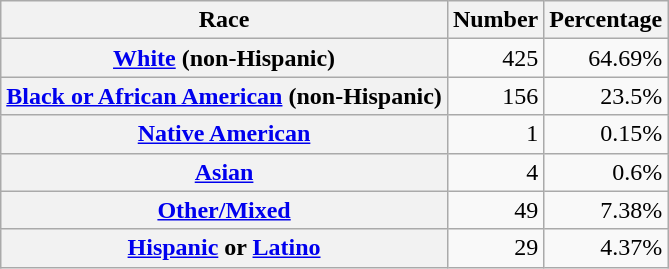<table class="wikitable" style="text-align:right">
<tr>
<th scope="col">Race</th>
<th scope="col">Number</th>
<th scope="col">Percentage</th>
</tr>
<tr>
<th scope="row"><a href='#'>White</a> (non-Hispanic)</th>
<td>425</td>
<td>64.69%</td>
</tr>
<tr>
<th scope="row"><a href='#'>Black or African American</a> (non-Hispanic)</th>
<td>156</td>
<td>23.5%</td>
</tr>
<tr>
<th scope="row"><a href='#'>Native American</a></th>
<td>1</td>
<td>0.15%</td>
</tr>
<tr>
<th scope="row"><a href='#'>Asian</a></th>
<td>4</td>
<td>0.6%</td>
</tr>
<tr>
<th scope="row"><a href='#'>Other/Mixed</a></th>
<td>49</td>
<td>7.38%</td>
</tr>
<tr>
<th scope="row"><a href='#'>Hispanic</a> or <a href='#'>Latino</a></th>
<td>29</td>
<td>4.37%</td>
</tr>
</table>
